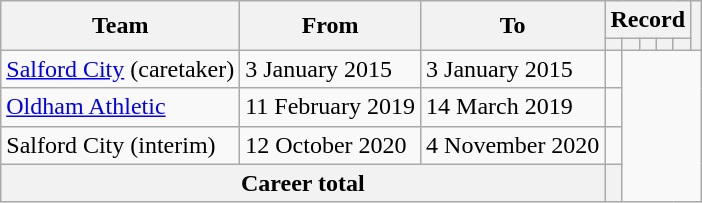<table class="wikitable" style="text-align: center;">
<tr>
<th rowspan="2">Team</th>
<th rowspan="2">From</th>
<th rowspan="2">To</th>
<th colspan="5">Record</th>
<th rowspan="2"></th>
</tr>
<tr>
<th></th>
<th></th>
<th></th>
<th></th>
<th></th>
</tr>
<tr>
<td align="left"><a href='#'>Salford City</a> (caretaker)</td>
<td align="left">3 January 2015</td>
<td align="left">3 January 2015<br></td>
<td></td>
</tr>
<tr>
<td align="left"><a href='#'>Oldham Athletic</a></td>
<td align="left">11 February 2019</td>
<td align="left">14 March 2019<br></td>
<td></td>
</tr>
<tr>
<td align="left">Salford City (interim)</td>
<td align="left">12 October 2020</td>
<td align="left">4 November 2020<br></td>
<td></td>
</tr>
<tr>
<th colspan="3">Career total<br></th>
<th></th>
</tr>
</table>
